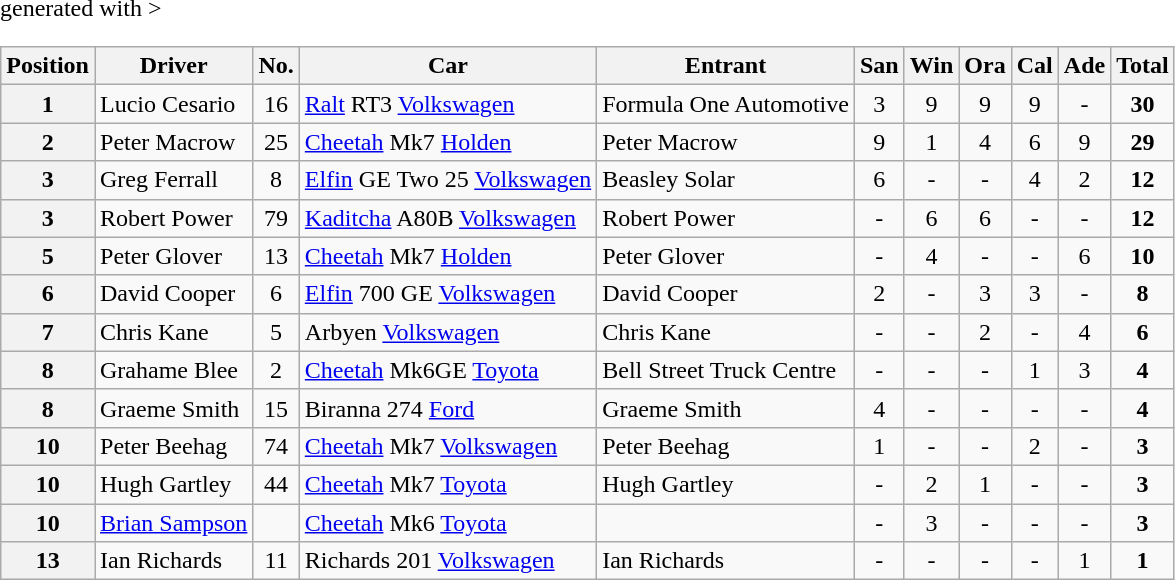<table class="wikitable" <hiddentext>generated with >
<tr style="font-weight:bold">
<th>Position</th>
<th>Driver</th>
<th>No.</th>
<th>Car</th>
<th>Entrant</th>
<th>San</th>
<th>Win</th>
<th>Ora</th>
<th>Cal</th>
<th>Ade</th>
<th>Total</th>
</tr>
<tr>
<th>1</th>
<td>Lucio Cesario</td>
<td align="center">16</td>
<td><a href='#'>Ralt</a> RT3 <a href='#'>Volkswagen</a></td>
<td>Formula One Automotive</td>
<td align="center">3</td>
<td align="center">9</td>
<td align="center">9</td>
<td align="center">9</td>
<td align="center">-</td>
<td align="center"><strong>30</strong></td>
</tr>
<tr>
<th>2</th>
<td>Peter Macrow</td>
<td align="center">25</td>
<td><a href='#'>Cheetah</a> Mk7 <a href='#'>Holden</a></td>
<td>Peter Macrow</td>
<td align="center">9</td>
<td align="center">1</td>
<td align="center">4</td>
<td align="center">6</td>
<td align="center">9</td>
<td align="center"><strong>29</strong></td>
</tr>
<tr>
<th>3</th>
<td>Greg Ferrall</td>
<td align="center">8</td>
<td><a href='#'>Elfin</a> GE Two 25 <a href='#'>Volkswagen</a></td>
<td>Beasley Solar</td>
<td align="center">6</td>
<td align="center">-</td>
<td align="center">-</td>
<td align="center">4</td>
<td align="center">2</td>
<td align="center"><strong>12</strong></td>
</tr>
<tr>
<th>3</th>
<td>Robert Power</td>
<td align="center">79</td>
<td><a href='#'>Kaditcha</a> A80B <a href='#'>Volkswagen</a></td>
<td>Robert Power</td>
<td align="center">-</td>
<td align="center">6</td>
<td align="center">6</td>
<td align="center">-</td>
<td align="center">-</td>
<td align="center"><strong>12</strong></td>
</tr>
<tr>
<th>5</th>
<td>Peter Glover</td>
<td align="center">13</td>
<td><a href='#'>Cheetah</a> Mk7 <a href='#'>Holden</a></td>
<td>Peter Glover</td>
<td align="center">-</td>
<td align="center">4</td>
<td align="center">-</td>
<td align="center">-</td>
<td align="center">6</td>
<td align="center"><strong>10</strong></td>
</tr>
<tr>
<th>6</th>
<td>David Cooper</td>
<td align="center">6</td>
<td><a href='#'>Elfin</a> 700 GE <a href='#'>Volkswagen</a></td>
<td>David Cooper</td>
<td align="center">2</td>
<td align="center">-</td>
<td align="center">3</td>
<td align="center">3</td>
<td align="center">-</td>
<td align="center"><strong>8</strong></td>
</tr>
<tr>
<th>7</th>
<td>Chris Kane</td>
<td align="center">5</td>
<td>Arbyen <a href='#'>Volkswagen</a></td>
<td>Chris Kane</td>
<td align="center">-</td>
<td align="center">-</td>
<td align="center">2</td>
<td align="center">-</td>
<td align="center">4</td>
<td align="center"><strong>6</strong></td>
</tr>
<tr>
<th>8</th>
<td>Grahame Blee</td>
<td align="center">2</td>
<td><a href='#'>Cheetah</a> Mk6GE <a href='#'>Toyota</a></td>
<td>Bell Street Truck Centre</td>
<td align="center">-</td>
<td align="center">-</td>
<td align="center">-</td>
<td align="center">1</td>
<td align="center">3</td>
<td align="center"><strong>4</strong></td>
</tr>
<tr>
<th>8</th>
<td>Graeme Smith</td>
<td align="center">15</td>
<td>Biranna 274 <a href='#'>Ford</a></td>
<td>Graeme Smith</td>
<td align="center">4</td>
<td align="center">-</td>
<td align="center">-</td>
<td align="center">-</td>
<td align="center">-</td>
<td align="center"><strong>4</strong></td>
</tr>
<tr>
<th>10</th>
<td>Peter Beehag</td>
<td align="center">74</td>
<td><a href='#'>Cheetah</a> Mk7 <a href='#'>Volkswagen</a></td>
<td>Peter Beehag</td>
<td align="center">1</td>
<td align="center">-</td>
<td align="center">-</td>
<td align="center">2</td>
<td align="center">-</td>
<td align="center"><strong>3</strong></td>
</tr>
<tr>
<th>10</th>
<td>Hugh Gartley</td>
<td align="center">44</td>
<td><a href='#'>Cheetah</a> Mk7 <a href='#'>Toyota</a></td>
<td>Hugh Gartley</td>
<td align="center">-</td>
<td align="center">2</td>
<td align="center">1</td>
<td align="center">-</td>
<td align="center">-</td>
<td align="center"><strong>3</strong></td>
</tr>
<tr>
<th>10</th>
<td><a href='#'>Brian Sampson</a></td>
<td align="center"></td>
<td><a href='#'>Cheetah</a> Mk6 <a href='#'>Toyota</a></td>
<td></td>
<td align="center">-</td>
<td align="center">3</td>
<td align="center">-</td>
<td align="center">-</td>
<td align="center">-</td>
<td align="center"><strong>3</strong></td>
</tr>
<tr>
<th>13</th>
<td>Ian Richards</td>
<td align="center">11</td>
<td>Richards 201 <a href='#'>Volkswagen</a></td>
<td>Ian Richards</td>
<td align="center">-</td>
<td align="center">-</td>
<td align="center">-</td>
<td align="center">-</td>
<td align="center">1</td>
<td align="center"><strong>1</strong></td>
</tr>
</table>
